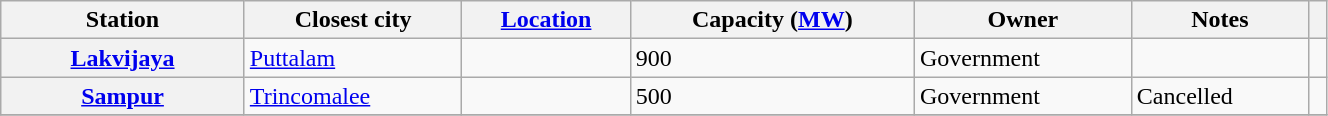<table class="wikitable plainrowheaders sortable" style="width:885px">
<tr>
<th scope="col" style="width:155px;">Station</th>
<th scope="col">Closest city</th>
<th scope="col" class="unsortable"><a href='#'>Location</a></th>
<th scope="col">Capacity (<a href='#'>MW</a>)</th>
<th scope="col">Owner</th>
<th scope="col">Notes</th>
<th scope="col" class="unsortable"></th>
</tr>
<tr>
<th scope="row"><a href='#'>Lakvijaya</a></th>
<td><a href='#'>Puttalam</a></td>
<td></td>
<td>900</td>
<td>Government</td>
<td> </td>
<td></td>
</tr>
<tr>
<th scope="row"><a href='#'>Sampur</a></th>
<td><a href='#'>Trincomalee</a></td>
<td></td>
<td>500</td>
<td>Government</td>
<td>Cancelled</td>
<td></td>
</tr>
<tr>
</tr>
</table>
